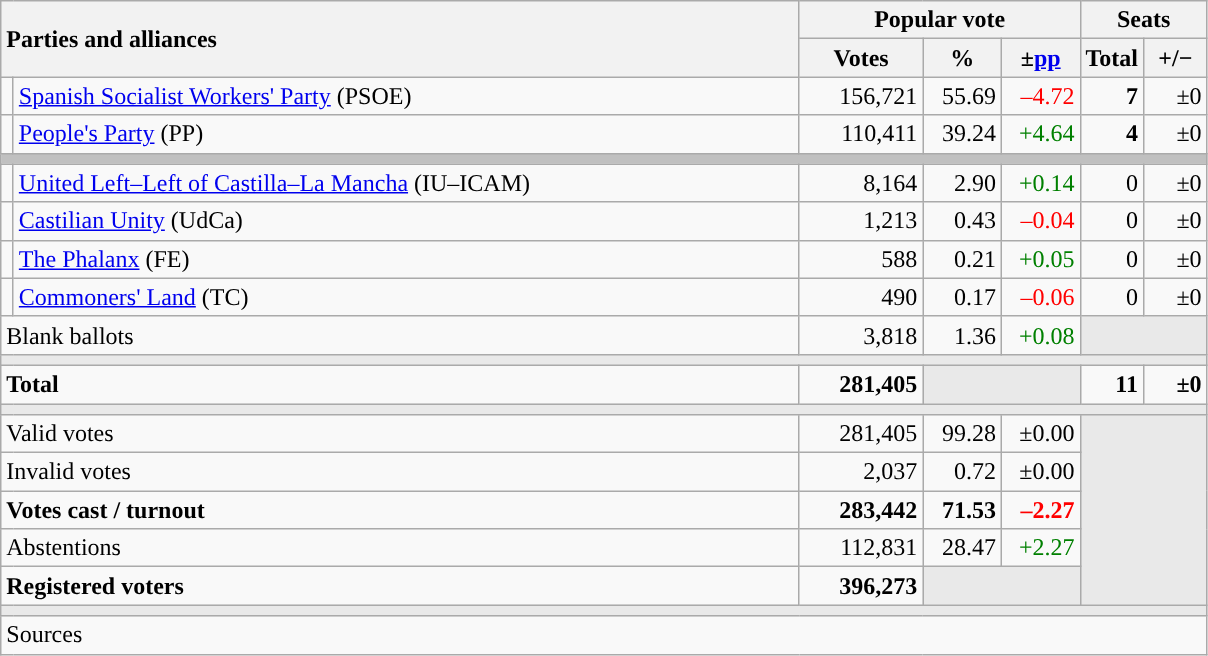<table class="wikitable" style="text-align:right;">
<tr>
<th style="text-align:left;" rowspan="2" colspan="2" width="525">Parties and alliances</th>
<th colspan="3">Popular vote</th>
<th colspan="2">Seats</th>
</tr>
<tr>
<th width="75">Votes</th>
<th width="45">%</th>
<th width="45">±<a href='#'>pp</a></th>
<th width="35">Total</th>
<th width="35">+/−</th>
</tr>
<tr>
<td width="1" style="color:inherit;background:"></td>
<td align="left"><a href='#'>Spanish Socialist Workers' Party</a> (PSOE)</td>
<td>156,721</td>
<td>55.69</td>
<td style="color:red;">–4.72</td>
<td><strong>7</strong></td>
<td>±0</td>
</tr>
<tr>
<td style="color:inherit;background:"></td>
<td align="left"><a href='#'>People's Party</a> (PP)</td>
<td>110,411</td>
<td>39.24</td>
<td style="color:green;">+4.64</td>
<td><strong>4</strong></td>
<td>±0</td>
</tr>
<tr>
<td colspan="7" bgcolor="#C0C0C0"></td>
</tr>
<tr>
<td style="color:inherit;background:"></td>
<td align="left"><a href='#'>United Left–Left of Castilla–La Mancha</a> (IU–ICAM)</td>
<td>8,164</td>
<td>2.90</td>
<td style="color:green;">+0.14</td>
<td>0</td>
<td>±0</td>
</tr>
<tr>
<td style="color:inherit;background:"></td>
<td align="left"><a href='#'>Castilian Unity</a> (UdCa)</td>
<td>1,213</td>
<td>0.43</td>
<td style="color:red;">–0.04</td>
<td>0</td>
<td>±0</td>
</tr>
<tr>
<td style="color:inherit;background:"></td>
<td align="left"><a href='#'>The Phalanx</a> (FE)</td>
<td>588</td>
<td>0.21</td>
<td style="color:green;">+0.05</td>
<td>0</td>
<td>±0</td>
</tr>
<tr>
<td style="color:inherit;background:"></td>
<td align="left"><a href='#'>Commoners' Land</a> (TC)</td>
<td>490</td>
<td>0.17</td>
<td style="color:red;">–0.06</td>
<td>0</td>
<td>±0</td>
</tr>
<tr>
<td align="left" colspan="2">Blank ballots</td>
<td>3,818</td>
<td>1.36</td>
<td style="color:green;">+0.08</td>
<td bgcolor="#E9E9E9" colspan="2"></td>
</tr>
<tr>
<td colspan="7" bgcolor="#E9E9E9"></td>
</tr>
<tr style="font-weight:bold;">
<td align="left" colspan="2">Total</td>
<td>281,405</td>
<td bgcolor="#E9E9E9" colspan="2"></td>
<td>11</td>
<td>±0</td>
</tr>
<tr>
<td colspan="7" bgcolor="#E9E9E9"></td>
</tr>
<tr>
<td align="left" colspan="2">Valid votes</td>
<td>281,405</td>
<td>99.28</td>
<td>±0.00</td>
<td bgcolor="#E9E9E9" colspan="2" rowspan="5"></td>
</tr>
<tr>
<td align="left" colspan="2">Invalid votes</td>
<td>2,037</td>
<td>0.72</td>
<td>±0.00</td>
</tr>
<tr style="font-weight:bold;">
<td align="left" colspan="2">Votes cast / turnout</td>
<td>283,442</td>
<td>71.53</td>
<td style="color:red;">–2.27</td>
</tr>
<tr>
<td align="left" colspan="2">Abstentions</td>
<td>112,831</td>
<td>28.47</td>
<td style="color:green;">+2.27</td>
</tr>
<tr style="font-weight:bold;">
<td align="left" colspan="2">Registered voters</td>
<td>396,273</td>
<td bgcolor="#E9E9E9" colspan="2"></td>
</tr>
<tr>
<td colspan="7" bgcolor="#E9E9E9"></td>
</tr>
<tr>
<td align="left" colspan="7">Sources</td>
</tr>
</table>
